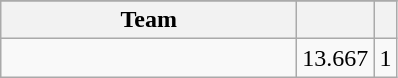<table class="wikitable">
<tr>
</tr>
<tr>
<th width=190>Team</th>
<th></th>
<th></th>
</tr>
<tr>
<td></td>
<td align=right>13.667</td>
<td align=center>1</td>
</tr>
</table>
